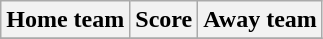<table class="wikitable" style="text-align: center">
<tr>
<th>Home team</th>
<th>Score</th>
<th>Away team</th>
</tr>
<tr>
</tr>
</table>
